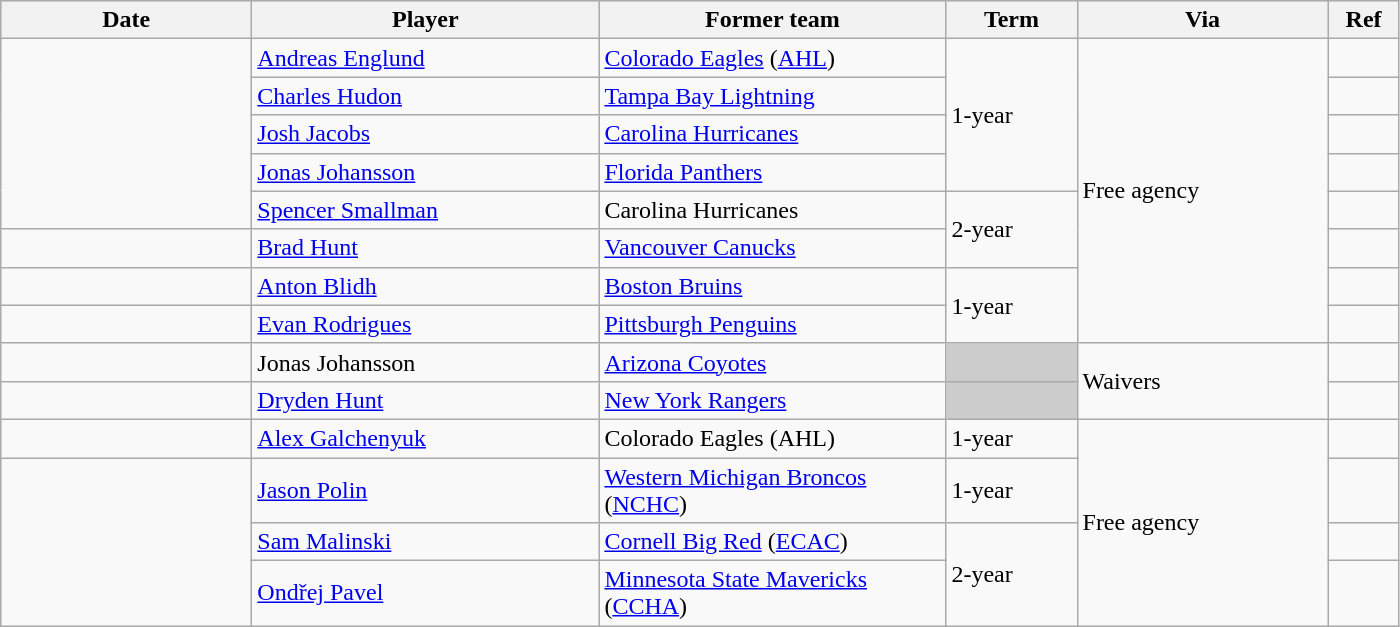<table class="wikitable">
<tr style="background:#ddd; text-align:center;">
<th style="width: 10em;">Date</th>
<th style="width: 14em;">Player</th>
<th style="width: 14em;">Former team</th>
<th style="width: 5em;">Term</th>
<th style="width: 10em;">Via</th>
<th style="width: 2.5em;">Ref</th>
</tr>
<tr>
<td rowspan=5></td>
<td><a href='#'>Andreas Englund</a></td>
<td><a href='#'>Colorado Eagles</a> (<a href='#'>AHL</a>)</td>
<td rowspan=4>1-year</td>
<td rowspan=8>Free agency</td>
<td></td>
</tr>
<tr>
<td><a href='#'>Charles Hudon</a></td>
<td><a href='#'>Tampa Bay Lightning</a></td>
<td></td>
</tr>
<tr>
<td><a href='#'>Josh Jacobs</a></td>
<td><a href='#'>Carolina Hurricanes</a></td>
<td></td>
</tr>
<tr>
<td><a href='#'>Jonas Johansson</a></td>
<td><a href='#'>Florida Panthers</a></td>
<td></td>
</tr>
<tr>
<td><a href='#'>Spencer Smallman</a></td>
<td>Carolina Hurricanes</td>
<td rowspan=2>2-year</td>
<td></td>
</tr>
<tr>
<td></td>
<td><a href='#'>Brad Hunt</a></td>
<td><a href='#'>Vancouver Canucks</a></td>
<td></td>
</tr>
<tr>
<td></td>
<td><a href='#'>Anton Blidh</a></td>
<td><a href='#'>Boston Bruins</a></td>
<td rowspan=2>1-year</td>
<td></td>
</tr>
<tr>
<td></td>
<td><a href='#'>Evan Rodrigues</a></td>
<td><a href='#'>Pittsburgh Penguins</a></td>
<td></td>
</tr>
<tr>
<td></td>
<td>Jonas Johansson</td>
<td><a href='#'>Arizona Coyotes</a></td>
<td style="background:#ccc;"></td>
<td rowspan=2>Waivers</td>
<td></td>
</tr>
<tr>
<td></td>
<td><a href='#'>Dryden Hunt</a></td>
<td><a href='#'>New York Rangers</a></td>
<td style="background:#ccc;"></td>
<td></td>
</tr>
<tr>
<td></td>
<td><a href='#'>Alex Galchenyuk</a></td>
<td>Colorado Eagles (AHL)</td>
<td>1-year</td>
<td rowspan=4>Free agency</td>
<td></td>
</tr>
<tr>
<td rowspan=3></td>
<td><a href='#'>Jason Polin</a></td>
<td><a href='#'>Western Michigan Broncos</a> (<a href='#'>NCHC</a>)</td>
<td>1-year</td>
<td></td>
</tr>
<tr>
<td><a href='#'>Sam Malinski</a></td>
<td><a href='#'>Cornell Big Red</a> (<a href='#'>ECAC</a>)</td>
<td rowspan=2>2-year</td>
<td></td>
</tr>
<tr>
<td><a href='#'>Ondřej Pavel</a></td>
<td><a href='#'>Minnesota State Mavericks</a> (<a href='#'>CCHA</a>)</td>
<td></td>
</tr>
</table>
